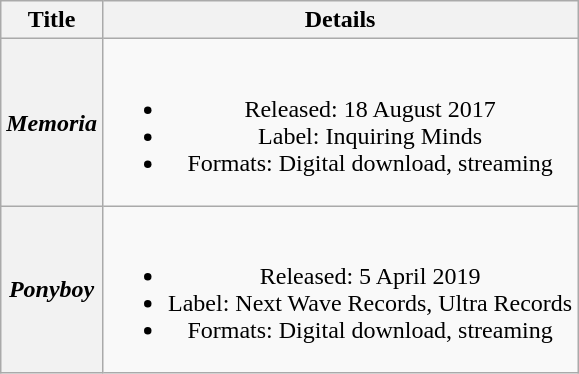<table class="wikitable plainrowheaders" style="text-align:center">
<tr>
<th>Title</th>
<th>Details</th>
</tr>
<tr>
<th scope="row"><em>Memoria</em></th>
<td><br><ul><li>Released: 18 August 2017</li><li>Label: Inquiring Minds</li><li>Formats: Digital download, streaming</li></ul></td>
</tr>
<tr>
<th scope="row"><em>Ponyboy</em></th>
<td><br><ul><li>Released: 5 April 2019</li><li>Label: Next Wave Records, Ultra Records</li><li>Formats: Digital download, streaming</li></ul></td>
</tr>
</table>
